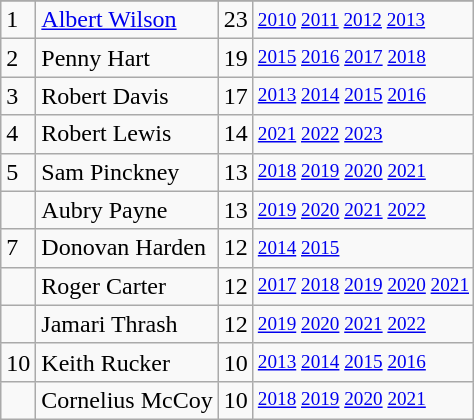<table class="wikitable">
<tr>
</tr>
<tr>
<td>1</td>
<td><a href='#'>Albert Wilson</a></td>
<td>23</td>
<td style="font-size:80%;"><a href='#'>2010</a> <a href='#'>2011</a> <a href='#'>2012</a> <a href='#'>2013</a></td>
</tr>
<tr>
<td>2</td>
<td>Penny Hart</td>
<td>19</td>
<td style="font-size:80%;"><a href='#'>2015</a> <a href='#'>2016</a> <a href='#'>2017</a> <a href='#'>2018</a></td>
</tr>
<tr>
<td>3</td>
<td>Robert Davis</td>
<td>17</td>
<td style="font-size:80%;"><a href='#'>2013</a> <a href='#'>2014</a> <a href='#'>2015</a> <a href='#'>2016</a></td>
</tr>
<tr>
<td>4</td>
<td>Robert Lewis</td>
<td>14</td>
<td style="font-size:80%;"><a href='#'>2021</a> <a href='#'>2022</a> <a href='#'>2023</a></td>
</tr>
<tr>
<td>5</td>
<td>Sam Pinckney</td>
<td>13</td>
<td style="font-size:80%;"><a href='#'>2018</a> <a href='#'>2019</a> <a href='#'>2020</a> <a href='#'>2021</a></td>
</tr>
<tr>
<td></td>
<td>Aubry Payne</td>
<td>13</td>
<td style="font-size:80%;"><a href='#'>2019</a> <a href='#'>2020</a> <a href='#'>2021</a> <a href='#'>2022</a></td>
</tr>
<tr>
<td>7</td>
<td>Donovan Harden</td>
<td>12</td>
<td style="font-size:80%;"><a href='#'>2014</a> <a href='#'>2015</a></td>
</tr>
<tr>
<td></td>
<td>Roger Carter</td>
<td>12</td>
<td style="font-size:80%;"><a href='#'>2017</a> <a href='#'>2018</a> <a href='#'>2019</a> <a href='#'>2020</a> <a href='#'>2021</a></td>
</tr>
<tr>
<td></td>
<td>Jamari Thrash</td>
<td>12</td>
<td style="font-size:80%;"><a href='#'>2019</a> <a href='#'>2020</a> <a href='#'>2021</a> <a href='#'>2022</a></td>
</tr>
<tr>
<td>10</td>
<td>Keith Rucker</td>
<td>10</td>
<td style="font-size:80%;"><a href='#'>2013</a> <a href='#'>2014</a> <a href='#'>2015</a> <a href='#'>2016</a></td>
</tr>
<tr>
<td></td>
<td>Cornelius McCoy</td>
<td>10</td>
<td style="font-size:80%;"><a href='#'>2018</a> <a href='#'>2019</a> <a href='#'>2020</a> <a href='#'>2021</a></td>
</tr>
</table>
